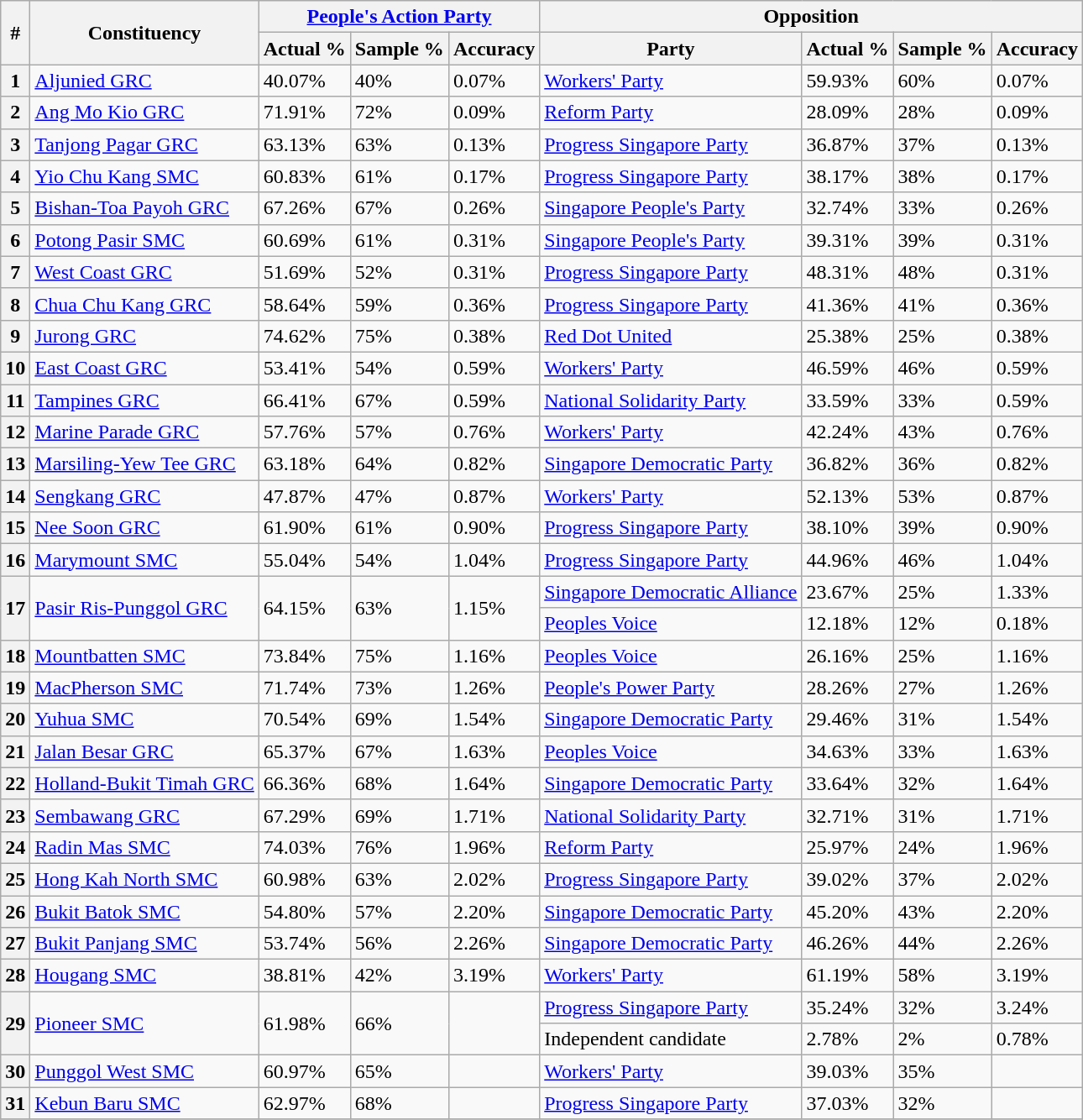<table class="wikitable sortable">
<tr>
<th rowspan=2>#</th>
<th rowspan=2>Constituency</th>
<th colspan=3><a href='#'>People's Action Party</a></th>
<th colspan=4>Opposition</th>
</tr>
<tr>
<th data-sort-type="number">Actual %</th>
<th data-sort-type="number">Sample %</th>
<th>Accuracy</th>
<th>Party</th>
<th data-sort-type="number">Actual %</th>
<th data-sort-type="number">Sample %</th>
<th>Accuracy</th>
</tr>
<tr>
<th>1</th>
<td><a href='#'>Aljunied GRC</a></td>
<td>40.07%</td>
<td>40%</td>
<td> 0.07%</td>
<td><a href='#'>Workers' Party</a></td>
<td>59.93%</td>
<td>60%</td>
<td> 0.07%</td>
</tr>
<tr>
<th>2</th>
<td><a href='#'>Ang Mo Kio GRC</a></td>
<td>71.91%</td>
<td>72%</td>
<td> 0.09%</td>
<td><a href='#'>Reform Party</a></td>
<td>28.09%</td>
<td>28%</td>
<td> 0.09%</td>
</tr>
<tr>
<th>3</th>
<td><a href='#'>Tanjong Pagar GRC</a></td>
<td>63.13%</td>
<td>63%</td>
<td> 0.13%</td>
<td><a href='#'>Progress Singapore Party</a></td>
<td>36.87%</td>
<td>37%</td>
<td> 0.13%</td>
</tr>
<tr>
<th>4</th>
<td><a href='#'>Yio Chu Kang SMC</a></td>
<td>60.83%</td>
<td>61%</td>
<td> 0.17%</td>
<td><a href='#'>Progress Singapore Party</a></td>
<td>38.17%</td>
<td>38%</td>
<td> 0.17%</td>
</tr>
<tr>
<th>5</th>
<td><a href='#'>Bishan-Toa Payoh GRC</a></td>
<td>67.26%</td>
<td>67%</td>
<td> 0.26%</td>
<td><a href='#'>Singapore People's Party</a></td>
<td>32.74%</td>
<td>33%</td>
<td> 0.26%</td>
</tr>
<tr>
<th>6</th>
<td><a href='#'>Potong Pasir SMC</a></td>
<td>60.69%</td>
<td>61%</td>
<td> 0.31%</td>
<td><a href='#'>Singapore People's Party</a></td>
<td>39.31%</td>
<td>39%</td>
<td> 0.31%</td>
</tr>
<tr>
<th>7</th>
<td><a href='#'>West Coast GRC</a></td>
<td>51.69%</td>
<td>52%</td>
<td> 0.31%</td>
<td><a href='#'>Progress Singapore Party</a></td>
<td>48.31%</td>
<td>48%</td>
<td> 0.31%</td>
</tr>
<tr>
<th>8</th>
<td><a href='#'>Chua Chu Kang GRC</a></td>
<td>58.64%</td>
<td>59%</td>
<td> 0.36%</td>
<td><a href='#'>Progress Singapore Party</a></td>
<td>41.36%</td>
<td>41%</td>
<td> 0.36%</td>
</tr>
<tr>
<th>9</th>
<td><a href='#'>Jurong GRC</a></td>
<td>74.62%</td>
<td>75%</td>
<td> 0.38%</td>
<td><a href='#'>Red Dot United</a></td>
<td>25.38%</td>
<td>25%</td>
<td> 0.38%</td>
</tr>
<tr>
<th>10</th>
<td><a href='#'>East Coast GRC</a></td>
<td>53.41%</td>
<td>54%</td>
<td> 0.59%</td>
<td><a href='#'>Workers' Party</a></td>
<td>46.59%</td>
<td>46%</td>
<td> 0.59%</td>
</tr>
<tr>
<th>11</th>
<td><a href='#'>Tampines GRC</a></td>
<td>66.41%</td>
<td>67%</td>
<td> 0.59%</td>
<td><a href='#'>National Solidarity Party</a></td>
<td>33.59%</td>
<td>33%</td>
<td> 0.59%</td>
</tr>
<tr>
<th>12</th>
<td><a href='#'>Marine Parade GRC</a></td>
<td>57.76%</td>
<td>57%</td>
<td> 0.76%</td>
<td><a href='#'>Workers' Party</a></td>
<td>42.24%</td>
<td>43%</td>
<td> 0.76%</td>
</tr>
<tr>
<th>13</th>
<td><a href='#'>Marsiling-Yew Tee GRC</a></td>
<td>63.18%</td>
<td>64%</td>
<td> 0.82%</td>
<td><a href='#'>Singapore Democratic Party</a></td>
<td>36.82%</td>
<td>36%</td>
<td> 0.82%</td>
</tr>
<tr>
<th>14</th>
<td><a href='#'>Sengkang GRC</a></td>
<td>47.87%</td>
<td>47%</td>
<td> 0.87%</td>
<td><a href='#'>Workers' Party</a></td>
<td>52.13%</td>
<td>53%</td>
<td> 0.87%</td>
</tr>
<tr>
<th>15</th>
<td><a href='#'>Nee Soon GRC</a></td>
<td>61.90%</td>
<td>61%</td>
<td> 0.90%</td>
<td><a href='#'>Progress Singapore Party</a></td>
<td>38.10%</td>
<td>39%</td>
<td> 0.90%</td>
</tr>
<tr>
<th>16</th>
<td><a href='#'>Marymount SMC</a></td>
<td>55.04%</td>
<td>54%</td>
<td> 1.04%</td>
<td><a href='#'>Progress Singapore Party</a></td>
<td>44.96%</td>
<td>46%</td>
<td> 1.04%</td>
</tr>
<tr>
<th rowspan="2">17</th>
<td rowspan="2"><a href='#'>Pasir Ris-Punggol GRC</a></td>
<td rowspan="2">64.15%</td>
<td rowspan="2">63%</td>
<td rowspan="2"> 1.15%</td>
<td><a href='#'>Singapore Democratic Alliance</a></td>
<td>23.67%</td>
<td>25%</td>
<td> 1.33%</td>
</tr>
<tr>
<td><a href='#'>Peoples Voice</a></td>
<td>12.18%</td>
<td>12%</td>
<td> 0.18%</td>
</tr>
<tr>
<th>18</th>
<td><a href='#'>Mountbatten SMC</a></td>
<td>73.84%</td>
<td>75%</td>
<td> 1.16%</td>
<td><a href='#'>Peoples Voice</a></td>
<td>26.16%</td>
<td>25%</td>
<td> 1.16%</td>
</tr>
<tr>
<th>19</th>
<td><a href='#'>MacPherson SMC</a></td>
<td>71.74%</td>
<td>73%</td>
<td> 1.26%</td>
<td><a href='#'>People's Power Party</a></td>
<td>28.26%</td>
<td>27%</td>
<td> 1.26%</td>
</tr>
<tr>
<th>20</th>
<td><a href='#'>Yuhua SMC</a></td>
<td>70.54%</td>
<td>69%</td>
<td> 1.54%</td>
<td><a href='#'>Singapore Democratic Party</a></td>
<td>29.46%</td>
<td>31%</td>
<td> 1.54%</td>
</tr>
<tr>
<th>21</th>
<td><a href='#'>Jalan Besar GRC</a></td>
<td>65.37%</td>
<td>67%</td>
<td> 1.63%</td>
<td><a href='#'>Peoples Voice</a></td>
<td>34.63%</td>
<td>33%</td>
<td> 1.63%</td>
</tr>
<tr>
<th>22</th>
<td><a href='#'>Holland-Bukit Timah GRC</a></td>
<td>66.36%</td>
<td>68%</td>
<td> 1.64%</td>
<td><a href='#'>Singapore Democratic Party</a></td>
<td>33.64%</td>
<td>32%</td>
<td> 1.64%</td>
</tr>
<tr>
<th>23</th>
<td><a href='#'>Sembawang GRC</a></td>
<td>67.29%</td>
<td>69%</td>
<td> 1.71%</td>
<td><a href='#'>National Solidarity Party</a></td>
<td>32.71%</td>
<td>31%</td>
<td> 1.71%</td>
</tr>
<tr>
<th>24</th>
<td><a href='#'>Radin Mas SMC</a></td>
<td>74.03%</td>
<td>76%</td>
<td> 1.96%</td>
<td><a href='#'>Reform Party</a></td>
<td>25.97%</td>
<td>24%</td>
<td> 1.96%</td>
</tr>
<tr>
<th>25</th>
<td><a href='#'>Hong Kah North SMC</a></td>
<td>60.98%</td>
<td>63%</td>
<td> 2.02%</td>
<td><a href='#'>Progress Singapore Party</a></td>
<td>39.02%</td>
<td>37%</td>
<td> 2.02%</td>
</tr>
<tr>
<th>26</th>
<td><a href='#'>Bukit Batok SMC</a></td>
<td>54.80%</td>
<td>57%</td>
<td> 2.20%</td>
<td><a href='#'>Singapore Democratic Party</a></td>
<td>45.20%</td>
<td>43%</td>
<td> 2.20%</td>
</tr>
<tr>
<th>27</th>
<td><a href='#'>Bukit Panjang SMC</a></td>
<td>53.74%</td>
<td>56%</td>
<td> 2.26%</td>
<td><a href='#'>Singapore Democratic Party</a></td>
<td>46.26%</td>
<td>44%</td>
<td> 2.26%</td>
</tr>
<tr>
<th>28</th>
<td><a href='#'>Hougang SMC</a></td>
<td>38.81%</td>
<td>42%</td>
<td> 3.19%</td>
<td><a href='#'>Workers' Party</a></td>
<td>61.19%</td>
<td>58%</td>
<td> 3.19%</td>
</tr>
<tr>
<th rowspan="2">29</th>
<td rowspan="2"><a href='#'>Pioneer SMC</a></td>
<td rowspan="2">61.98%</td>
<td rowspan="2">66%</td>
<td rowspan="2"> </td>
<td><a href='#'>Progress Singapore Party</a></td>
<td>35.24%</td>
<td>32%</td>
<td> 3.24%</td>
</tr>
<tr>
<td> Independent candidate</td>
<td>2.78%</td>
<td>2%</td>
<td> 0.78%</td>
</tr>
<tr>
<th>30</th>
<td><a href='#'>Punggol West SMC</a></td>
<td>60.97%</td>
<td>65%</td>
<td> </td>
<td><a href='#'>Workers' Party</a></td>
<td>39.03%</td>
<td>35%</td>
<td> </td>
</tr>
<tr>
<th>31</th>
<td><a href='#'>Kebun Baru SMC</a></td>
<td>62.97%</td>
<td>68%</td>
<td> </td>
<td><a href='#'>Progress Singapore Party</a></td>
<td>37.03%</td>
<td>32%</td>
<td> </td>
</tr>
<tr>
</tr>
</table>
